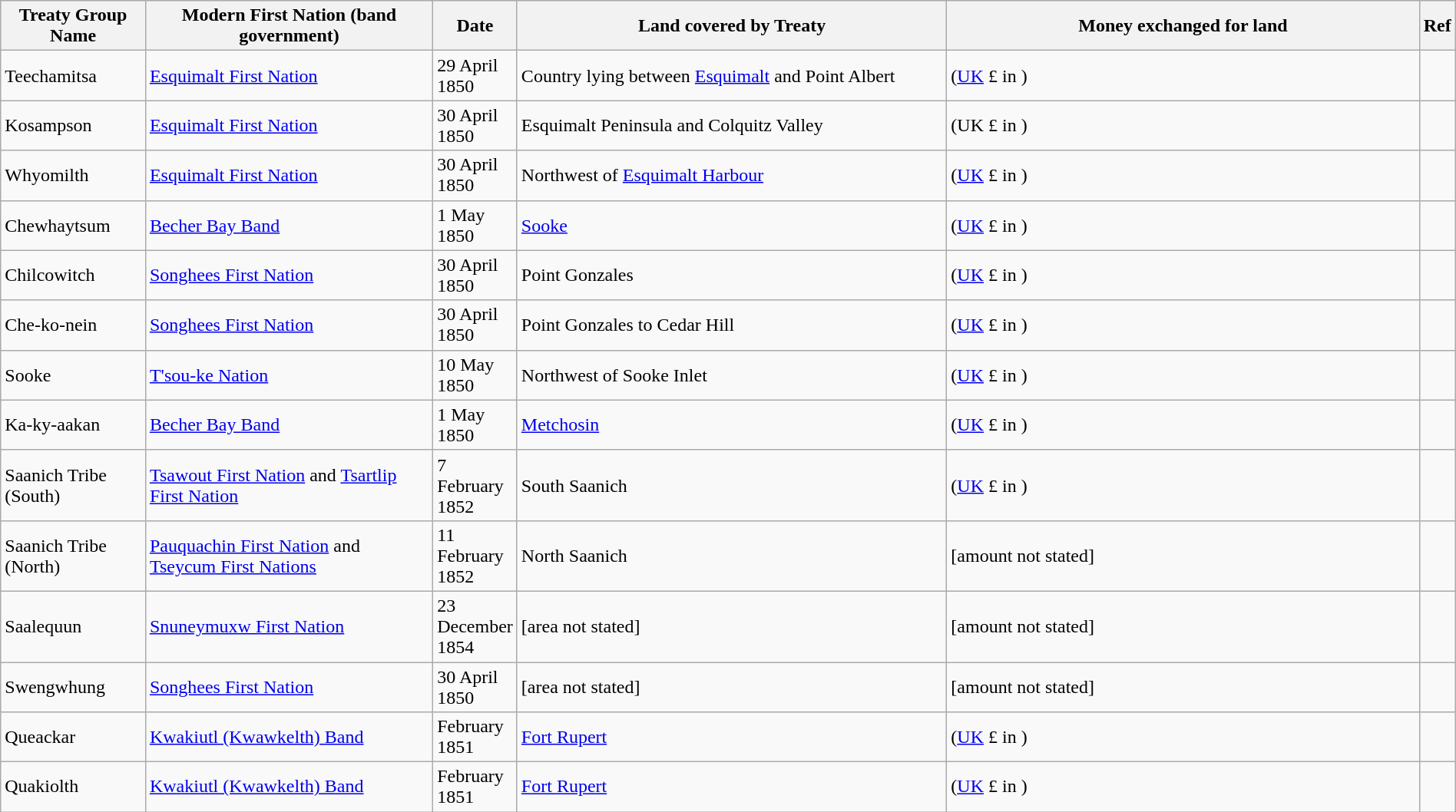<table class="wikitable sortable" width="100%">
<tr>
<th width=10%>Treaty Group Name</th>
<th width=20%>Modern First Nation (band government)</th>
<th>Date</th>
<th width="30%" class="unsortable">Land covered by Treaty</th>
<th width=33%>Money exchanged for land</th>
<th width=2% class=unsortable>Ref</th>
</tr>
<tr>
<td>Teechamitsa</td>
<td><a href='#'>Esquimalt First Nation</a></td>
<td>29 April 1850</td>
<td>Country lying between <a href='#'>Esquimalt</a> and Point Albert</td>
<td> (<a href='#'>UK</a> £ in )</td>
<td></td>
</tr>
<tr>
<td>Kosampson</td>
<td><a href='#'>Esquimalt First Nation</a></td>
<td>30 April 1850</td>
<td>Esquimalt Peninsula and Colquitz Valley</td>
<td> (UK £ in )</td>
<td></td>
</tr>
<tr>
<td>Whyomilth</td>
<td><a href='#'>Esquimalt First Nation</a></td>
<td>30 April 1850</td>
<td>Northwest of <a href='#'>Esquimalt Harbour</a></td>
<td> (<a href='#'>UK</a> £ in )</td>
<td></td>
</tr>
<tr>
<td>Chewhaytsum</td>
<td><a href='#'>Becher Bay Band</a></td>
<td>1 May 1850</td>
<td><a href='#'>Sooke</a></td>
<td> (<a href='#'>UK</a> £ in )</td>
<td></td>
</tr>
<tr>
<td>Chilcowitch</td>
<td><a href='#'>Songhees First Nation</a></td>
<td>30 April 1850</td>
<td>Point Gonzales</td>
<td> (<a href='#'>UK</a> £ in )</td>
<td></td>
</tr>
<tr>
<td>Che-ko-nein</td>
<td><a href='#'>Songhees First Nation</a></td>
<td>30 April 1850</td>
<td>Point Gonzales to Cedar Hill</td>
<td> (<a href='#'>UK</a> £ in )</td>
<td></td>
</tr>
<tr>
<td>Sooke</td>
<td><a href='#'>T'sou-ke Nation</a></td>
<td>10 May 1850</td>
<td>Northwest of Sooke Inlet</td>
<td> (<a href='#'>UK</a> £ in )</td>
<td></td>
</tr>
<tr>
<td>Ka-ky-aakan</td>
<td><a href='#'>Becher Bay Band</a></td>
<td>1 May 1850</td>
<td><a href='#'>Metchosin</a></td>
<td> (<a href='#'>UK</a> £ in )</td>
<td></td>
</tr>
<tr>
<td>Saanich Tribe (South)</td>
<td><a href='#'>Tsawout First Nation</a> and <a href='#'>Tsartlip First Nation</a></td>
<td>7 February 1852</td>
<td>South Saanich</td>
<td> (<a href='#'>UK</a> £ in )</td>
<td></td>
</tr>
<tr>
<td>Saanich Tribe (North)</td>
<td><a href='#'>Pauquachin First Nation</a> and <a href='#'>Tseycum First Nations</a></td>
<td>11 February 1852</td>
<td>North Saanich</td>
<td>[amount not stated]</td>
<td></td>
</tr>
<tr>
<td>Saalequun</td>
<td><a href='#'>Snuneymuxw First Nation</a></td>
<td>23 December 1854</td>
<td>[area not stated]</td>
<td>[amount not stated]</td>
<td></td>
</tr>
<tr>
<td>Swengwhung</td>
<td><a href='#'>Songhees First Nation</a></td>
<td>30 April 1850</td>
<td>[area not stated]</td>
<td>[amount not stated]</td>
<td></td>
</tr>
<tr>
<td>Queackar</td>
<td><a href='#'>Kwakiutl (Kwawkelth) Band</a></td>
<td>February 1851</td>
<td><a href='#'>Fort Rupert</a></td>
<td> (<a href='#'>UK</a> £ in )</td>
<td></td>
</tr>
<tr>
<td>Quakiolth</td>
<td><a href='#'>Kwakiutl (Kwawkelth) Band</a></td>
<td>February 1851</td>
<td><a href='#'>Fort Rupert</a></td>
<td> (<a href='#'>UK</a> £ in )</td>
<td></td>
</tr>
</table>
